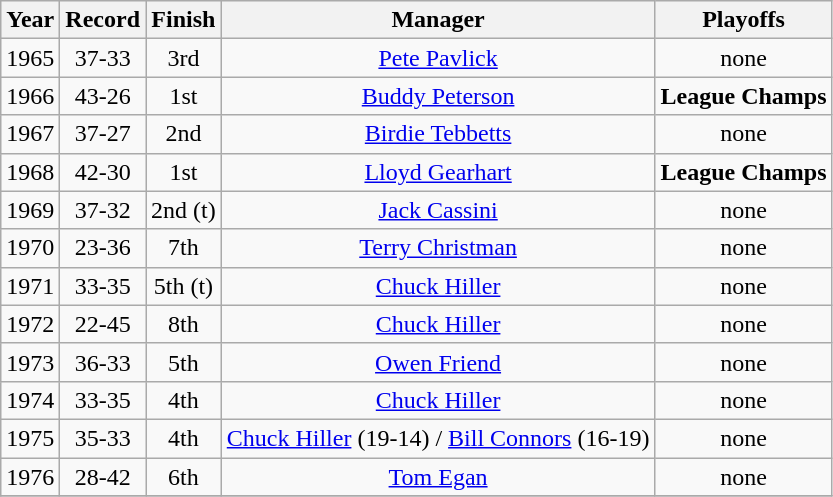<table class="wikitable">
<tr style="background: #F2F2F2;">
<th>Year</th>
<th>Record</th>
<th>Finish</th>
<th>Manager</th>
<th>Playoffs</th>
</tr>
<tr align=center>
<td>1965</td>
<td>37-33</td>
<td>3rd</td>
<td><a href='#'>Pete Pavlick</a></td>
<td>none</td>
</tr>
<tr align=center>
<td>1966</td>
<td>43-26</td>
<td>1st</td>
<td><a href='#'>Buddy Peterson</a></td>
<td><strong>League Champs</strong></td>
</tr>
<tr align=center>
<td>1967</td>
<td>37-27</td>
<td>2nd</td>
<td><a href='#'>Birdie Tebbetts</a></td>
<td>none</td>
</tr>
<tr align=center>
<td>1968</td>
<td>42-30</td>
<td>1st</td>
<td><a href='#'>Lloyd Gearhart</a></td>
<td><strong>League Champs</strong></td>
</tr>
<tr align=center>
<td>1969</td>
<td>37-32</td>
<td>2nd (t)</td>
<td><a href='#'>Jack Cassini</a></td>
<td>none</td>
</tr>
<tr align=center>
<td>1970</td>
<td>23-36</td>
<td>7th</td>
<td><a href='#'>Terry Christman</a></td>
<td>none</td>
</tr>
<tr align=center>
<td>1971</td>
<td>33-35</td>
<td>5th (t)</td>
<td><a href='#'>Chuck Hiller</a></td>
<td>none</td>
</tr>
<tr align=center>
<td>1972</td>
<td>22-45</td>
<td>8th</td>
<td><a href='#'>Chuck Hiller</a></td>
<td>none</td>
</tr>
<tr align=center>
<td>1973</td>
<td>36-33</td>
<td>5th</td>
<td><a href='#'>Owen Friend</a></td>
<td>none</td>
</tr>
<tr align=center>
<td>1974</td>
<td>33-35</td>
<td>4th</td>
<td><a href='#'>Chuck Hiller</a></td>
<td>none</td>
</tr>
<tr align=center>
<td>1975</td>
<td>35-33</td>
<td>4th</td>
<td><a href='#'>Chuck Hiller</a> (19-14) / <a href='#'>Bill Connors</a> (16-19)</td>
<td>none</td>
</tr>
<tr align=center>
<td>1976</td>
<td>28-42</td>
<td>6th</td>
<td><a href='#'>Tom Egan</a></td>
<td>none</td>
</tr>
<tr align=center>
</tr>
</table>
